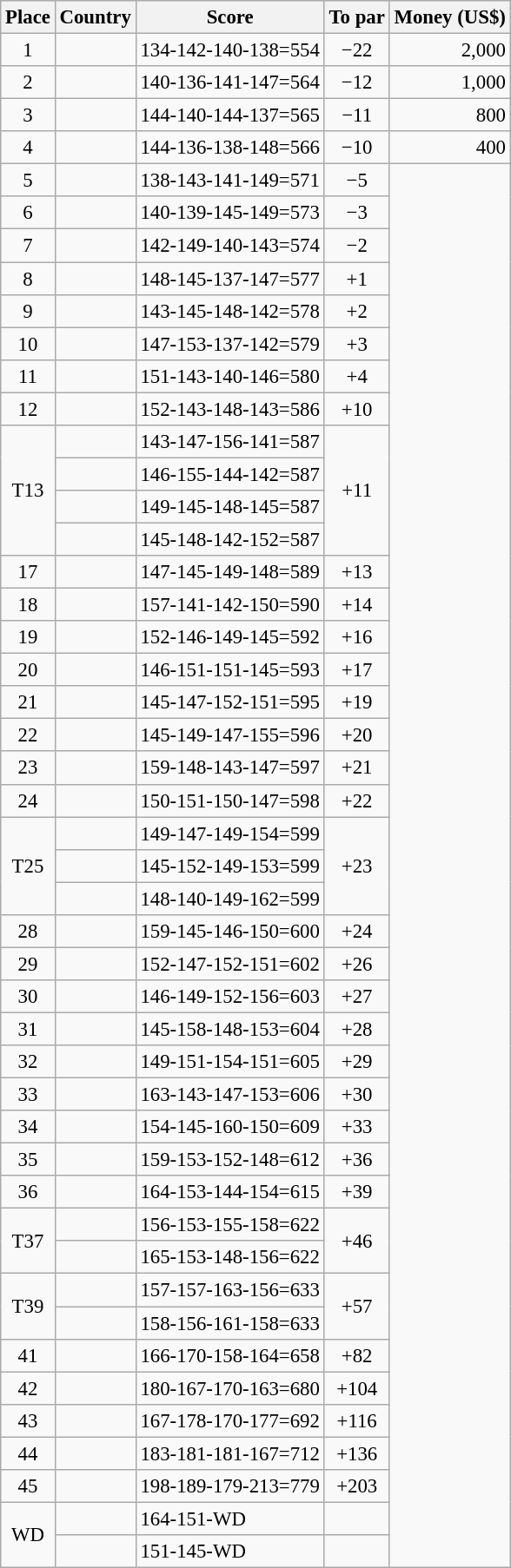<table class="wikitable" style="font-size:95%;">
<tr>
<th>Place</th>
<th>Country</th>
<th>Score</th>
<th>To par</th>
<th>Money (US$)</th>
</tr>
<tr>
<td align=center>1</td>
<td></td>
<td>134-142-140-138=554</td>
<td align=center>−22</td>
<td align=right>2,000</td>
</tr>
<tr>
<td align=center>2</td>
<td></td>
<td>140-136-141-147=564</td>
<td align=center>−12</td>
<td align=right>1,000</td>
</tr>
<tr>
<td align=center>3</td>
<td></td>
<td>144-140-144-137=565</td>
<td align=center>−11</td>
<td align=right>800</td>
</tr>
<tr>
<td align=center>4</td>
<td></td>
<td>144-136-138-148=566</td>
<td align=center>−10</td>
<td align=right>400</td>
</tr>
<tr>
<td align=center>5</td>
<td></td>
<td>138-143-141-149=571</td>
<td align=center>−5</td>
<td rowspan=43></td>
</tr>
<tr>
<td align=center>6</td>
<td></td>
<td>140-139-145-149=573</td>
<td align=center>−3</td>
</tr>
<tr>
<td align=center>7</td>
<td></td>
<td>142-149-140-143=574</td>
<td align=center>−2</td>
</tr>
<tr>
<td align=center>8</td>
<td></td>
<td>148-145-137-147=577</td>
<td align=center>+1</td>
</tr>
<tr>
<td align=center>9</td>
<td></td>
<td>143-145-148-142=578</td>
<td align=center>+2</td>
</tr>
<tr>
<td align=center>10</td>
<td></td>
<td>147-153-137-142=579</td>
<td align=center>+3</td>
</tr>
<tr>
<td align=center>11</td>
<td></td>
<td>151-143-140-146=580</td>
<td align=center>+4</td>
</tr>
<tr>
<td align=center>12</td>
<td></td>
<td>152-143-148-143=586</td>
<td align=center>+10</td>
</tr>
<tr>
<td rowspan=4 align=center>T13</td>
<td></td>
<td>143-147-156-141=587</td>
<td rowspan=4 align=center>+11</td>
</tr>
<tr>
<td></td>
<td>146-155-144-142=587</td>
</tr>
<tr>
<td></td>
<td>149-145-148-145=587</td>
</tr>
<tr>
<td></td>
<td>145-148-142-152=587</td>
</tr>
<tr>
<td align=center>17</td>
<td></td>
<td>147-145-149-148=589</td>
<td align=center>+13</td>
</tr>
<tr>
<td align=center>18</td>
<td></td>
<td>157-141-142-150=590</td>
<td align=center>+14</td>
</tr>
<tr>
<td align=center>19</td>
<td></td>
<td>152-146-149-145=592</td>
<td align=center>+16</td>
</tr>
<tr>
<td align=center>20</td>
<td></td>
<td>146-151-151-145=593</td>
<td align=center>+17</td>
</tr>
<tr>
<td align=center>21</td>
<td></td>
<td>145-147-152-151=595</td>
<td align=center>+19</td>
</tr>
<tr>
<td align=center>22</td>
<td></td>
<td>145-149-147-155=596</td>
<td align=center>+20</td>
</tr>
<tr>
<td align=center>23</td>
<td></td>
<td>159-148-143-147=597</td>
<td align=center>+21</td>
</tr>
<tr>
<td align=center>24</td>
<td></td>
<td>150-151-150-147=598</td>
<td align=center>+22</td>
</tr>
<tr>
<td rowspan=3 align=center>T25</td>
<td></td>
<td>149-147-149-154=599</td>
<td rowspan=3 align=center>+23</td>
</tr>
<tr>
<td></td>
<td>145-152-149-153=599</td>
</tr>
<tr>
<td></td>
<td>148-140-149-162=599</td>
</tr>
<tr>
<td align=center>28</td>
<td></td>
<td>159-145-146-150=600</td>
<td align=center>+24</td>
</tr>
<tr>
<td align=center>29</td>
<td></td>
<td>152-147-152-151=602</td>
<td align=center>+26</td>
</tr>
<tr>
<td align=center>30</td>
<td></td>
<td>146-149-152-156=603</td>
<td align=center>+27</td>
</tr>
<tr>
<td align=center>31</td>
<td></td>
<td>145-158-148-153=604</td>
<td align=center>+28</td>
</tr>
<tr>
<td align=center>32</td>
<td></td>
<td>149-151-154-151=605</td>
<td align=center>+29</td>
</tr>
<tr>
<td align=center>33</td>
<td></td>
<td>163-143-147-153=606</td>
<td align=center>+30</td>
</tr>
<tr>
<td align=center>34</td>
<td></td>
<td>154-145-160-150=609</td>
<td align=center>+33</td>
</tr>
<tr>
<td align=center>35</td>
<td></td>
<td>159-153-152-148=612</td>
<td align=center>+36</td>
</tr>
<tr>
<td align=center>36</td>
<td></td>
<td>164-153-144-154=615</td>
<td align=center>+39</td>
</tr>
<tr>
<td rowspan=2 align=center>T37</td>
<td></td>
<td>156-153-155-158=622</td>
<td rowspan=2 align=center>+46</td>
</tr>
<tr>
<td></td>
<td>165-153-148-156=622</td>
</tr>
<tr>
<td rowspan=2 align=center>T39</td>
<td></td>
<td>157-157-163-156=633</td>
<td rowspan=2 align=center>+57</td>
</tr>
<tr>
<td></td>
<td>158-156-161-158=633</td>
</tr>
<tr>
<td align=center>41</td>
<td></td>
<td>166-170-158-164=658</td>
<td align=center>+82</td>
</tr>
<tr>
<td align=center>42</td>
<td></td>
<td>180-167-170-163=680</td>
<td align=center>+104</td>
</tr>
<tr>
<td align=center>43</td>
<td></td>
<td>167-178-170-177=692</td>
<td align=center>+116</td>
</tr>
<tr>
<td align=center>44</td>
<td></td>
<td>183-181-181-167=712</td>
<td align=center>+136</td>
</tr>
<tr>
<td align=center>45</td>
<td></td>
<td>198-189-179-213=779</td>
<td align=center>+203</td>
</tr>
<tr>
<td rowspan=2 align=center>WD</td>
<td></td>
<td>164-151-WD</td>
<td></td>
</tr>
<tr>
<td></td>
<td>151-145-WD</td>
<td></td>
</tr>
</table>
